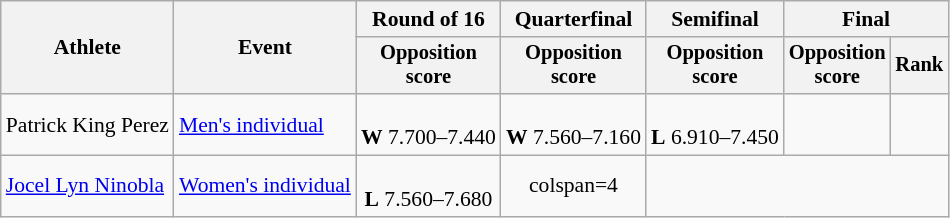<table class=wikitable style="font-size:90%; text-align:center">
<tr>
<th rowspan=2>Athlete</th>
<th rowspan=2>Event</th>
<th>Round of 16</th>
<th>Quarterfinal</th>
<th>Semifinal</th>
<th colspan=2>Final</th>
</tr>
<tr style=font-size:95%>
<th>Opposition<br>score</th>
<th>Opposition<br>score</th>
<th>Opposition<br>score</th>
<th>Opposition<br>score</th>
<th>Rank</th>
</tr>
<tr>
<td align=left>Patrick King Perez</td>
<td align=left><a href='#'>Men's individual</a></td>
<td><br><strong>W</strong> 7.700–7.440</td>
<td><br><strong>W</strong> 7.560–7.160</td>
<td><br><strong>L</strong> 6.910–7.450</td>
<td></td>
<td></td>
</tr>
<tr>
<td align=left><a href='#'>Jocel Lyn Ninobla</a></td>
<td align=left><a href='#'>Women's individual</a></td>
<td><br><strong>L</strong> 7.560–7.680</td>
<td>colspan=4 </td>
</tr>
</table>
